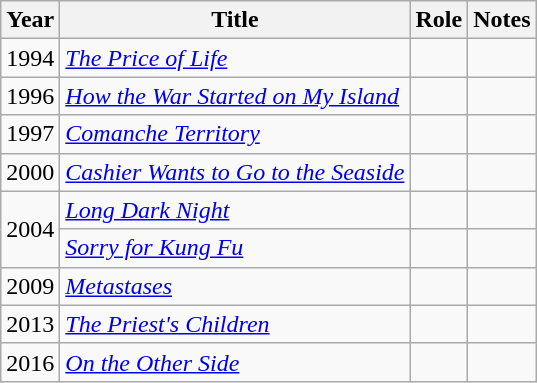<table class="wikitable sortable">
<tr>
<th>Year</th>
<th>Title</th>
<th>Role</th>
<th class="unsortable">Notes</th>
</tr>
<tr>
<td>1994</td>
<td><em><a href='#'>The Price of Life</a></em></td>
<td></td>
<td></td>
</tr>
<tr>
<td>1996</td>
<td><em><a href='#'>How the War Started on My Island</a></em></td>
<td></td>
<td></td>
</tr>
<tr>
<td>1997</td>
<td><em><a href='#'>Comanche Territory</a></em></td>
<td></td>
<td></td>
</tr>
<tr>
<td>2000</td>
<td><em><a href='#'>Cashier Wants to Go to the Seaside</a></em></td>
<td></td>
<td></td>
</tr>
<tr>
<td rowspan=2>2004</td>
<td><em><a href='#'>Long Dark Night</a></em></td>
<td></td>
<td></td>
</tr>
<tr>
<td><em><a href='#'>Sorry for Kung Fu</a></em></td>
<td></td>
<td></td>
</tr>
<tr>
<td>2009</td>
<td><em><a href='#'>Metastases</a></em></td>
<td></td>
<td></td>
</tr>
<tr>
<td>2013</td>
<td><em><a href='#'>The Priest's Children</a></em></td>
<td></td>
<td></td>
</tr>
<tr>
<td>2016</td>
<td><em><a href='#'>On the Other Side</a></em></td>
<td></td>
<td></td>
</tr>
</table>
